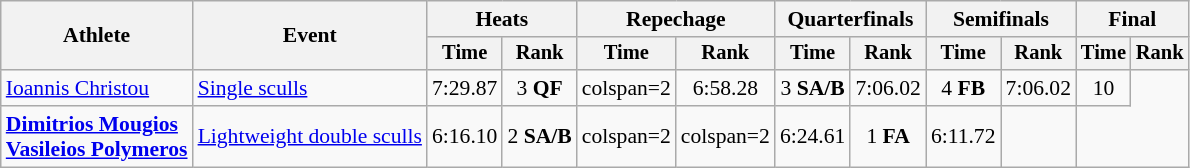<table class="wikitable" style="font-size:90%">
<tr>
<th rowspan="2">Athlete</th>
<th rowspan="2">Event</th>
<th colspan="2">Heats</th>
<th colspan="2">Repechage</th>
<th colspan="2">Quarterfinals</th>
<th colspan="2">Semifinals</th>
<th colspan="2">Final</th>
</tr>
<tr style="font-size:95%">
<th>Time</th>
<th>Rank</th>
<th>Time</th>
<th>Rank</th>
<th>Time</th>
<th>Rank</th>
<th>Time</th>
<th>Rank</th>
<th>Time</th>
<th>Rank</th>
</tr>
<tr align=center>
<td align=left><a href='#'>Ioannis Christou</a></td>
<td align=left><a href='#'>Single sculls</a></td>
<td>7:29.87</td>
<td>3 <strong>QF</strong></td>
<td>colspan=2 </td>
<td>6:58.28</td>
<td>3 <strong>SA/B</strong></td>
<td>7:06.02</td>
<td>4 <strong>FB</strong></td>
<td>7:06.02</td>
<td>10</td>
</tr>
<tr>
<td><strong><a href='#'>Dimitrios Mougios</a><br><a href='#'>Vasileios Polymeros</a></strong></td>
<td><a href='#'>Lightweight double sculls</a></td>
<td align=center>6:16.10</td>
<td align=center>2 <strong>SA/B</strong></td>
<td>colspan=2 </td>
<td>colspan=2 </td>
<td align=center>6:24.61</td>
<td align=center>1 <strong>FA</strong></td>
<td align=center>6:11.72</td>
<td align=center></td>
</tr>
</table>
